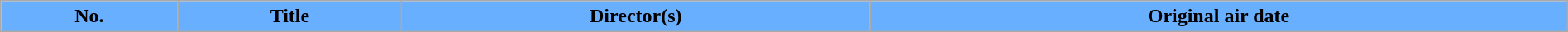<table class="wikitable plainrowheaders" style="width:100%; margin:auto; background:#FFFFF;">
<tr>
<th scope="col" style="background:#69AFFF; color:#000;">No.</th>
<th scope="col" style="background:#69AFFF; color:#000;">Title</th>
<th scope="col" style="background:#69AFFF; color:#000;">Director(s)</th>
<th scope="col" style="background:#69AFFF; color:#000;">Original air date<br>









</th>
</tr>
</table>
